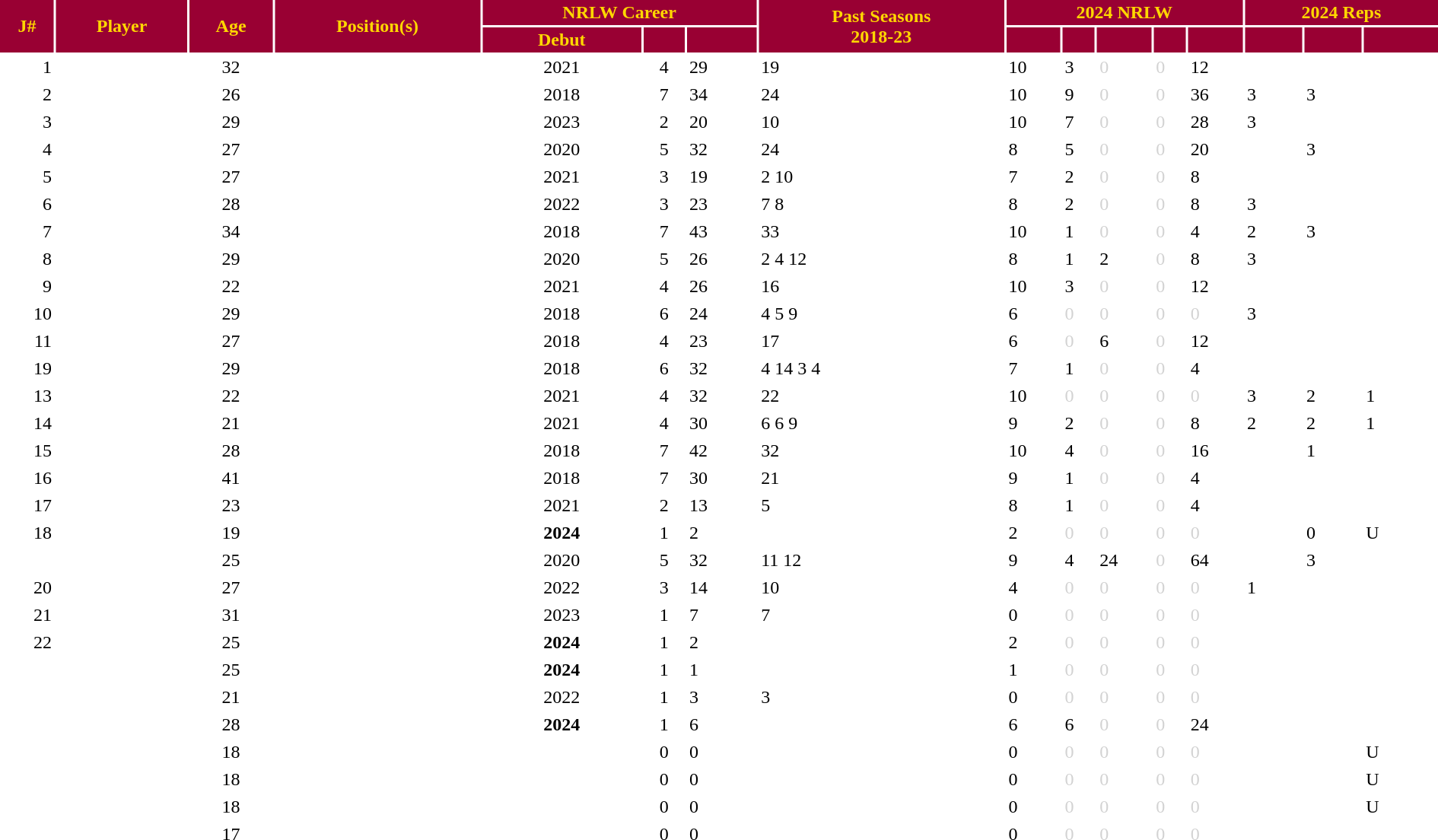<table class="sortable" border="0" cellspacing="2" cellpadding="2" style="width:100%;" style="text-align:right;">
<tr style="background:#990033; color:#ffd700">
<th rowspan=2>J#</th>
<th rowspan=2 align=center>Player</th>
<th rowspan=2>Age</th>
<th rowspan=2>Position(s)</th>
<th colspan=3 align=center>NRLW Career</th>
<th rowspan=2 class="unsortable" align=center>Past Seasons<br>2018-23</th>
<th colspan=5 align=center>2024 NRLW</th>
<th colspan=3 align=center>2024 Reps</th>
</tr>
<tr style="background:#990033; color:#ffd700">
<th>Debut</th>
<th></th>
<th></th>
<th></th>
<th></th>
<th class="unsortable"></th>
<th class="unsortable"></th>
<th></th>
<th class="unsortable"></th>
<th class="unsortable"></th>
<th class="unsortable"></th>
</tr>
<tr>
<td align=right>1</td>
<td align=left></td>
<td align=center>32</td>
<td align=center></td>
<td align=center>2021</td>
<td align=center>4</td>
<td>29</td>
<td align=left> 19</td>
<td align=left> 10</td>
<td>3</td>
<td style="color:lightgray">0</td>
<td style="color:lightgray">0</td>
<td>12</td>
<td></td>
<td></td>
<td></td>
</tr>
<tr>
<td align=right>2</td>
<td align=left></td>
<td align=center>26</td>
<td align=center></td>
<td align=center>2018</td>
<td align=center>7</td>
<td>34</td>
<td align=left> 24</td>
<td align=left> 10</td>
<td>9</td>
<td style="color:lightgray">0</td>
<td style="color:lightgray">0</td>
<td>36</td>
<td> 3</td>
<td> 3</td>
<td></td>
</tr>
<tr>
<td align=right>3</td>
<td align=left></td>
<td align=center>29</td>
<td align=center></td>
<td align=center>2023</td>
<td align=center>2</td>
<td>20</td>
<td align=left> 10</td>
<td align=left> 10</td>
<td>7</td>
<td style="color:lightgray">0</td>
<td style="color:lightgray">0</td>
<td>28</td>
<td> 3</td>
<td></td>
<td></td>
</tr>
<tr>
<td align=right>4</td>
<td align=left></td>
<td align=center>27</td>
<td align=center></td>
<td align=center>2020</td>
<td align=center>5</td>
<td>32</td>
<td align=left> 24</td>
<td align=left> 8</td>
<td>5</td>
<td style="color:lightgray">0</td>
<td style="color:lightgray">0</td>
<td>20</td>
<td></td>
<td> 3</td>
<td></td>
</tr>
<tr>
<td align=right>5</td>
<td align=left></td>
<td align=center>27</td>
<td align=center></td>
<td align=center>2021</td>
<td align=center>3</td>
<td>19</td>
<td align=left> 2  10</td>
<td align=left> 7</td>
<td>2</td>
<td style="color:lightgray">0</td>
<td style="color:lightgray">0</td>
<td>8</td>
<td></td>
<td></td>
<td></td>
</tr>
<tr>
<td align=right>6</td>
<td align=left></td>
<td align=center>28</td>
<td align=center></td>
<td align=center>2022</td>
<td align=center>3</td>
<td>23</td>
<td align=left> 7  8</td>
<td align=left> 8</td>
<td>2</td>
<td style="color:lightgray">0</td>
<td style="color:lightgray">0</td>
<td>8</td>
<td> 3</td>
<td></td>
<td></td>
</tr>
<tr>
<td align=right>7</td>
<td align=left></td>
<td align=center>34</td>
<td align=center></td>
<td align=center>2018</td>
<td align=center>7</td>
<td>43</td>
<td align=left> 33</td>
<td align=left> 10</td>
<td>1</td>
<td style="color:lightgray">0</td>
<td style="color:lightgray">0</td>
<td>4</td>
<td> 2</td>
<td> 3</td>
<td></td>
</tr>
<tr>
<td align=right>8</td>
<td align=left></td>
<td align=center>29</td>
<td align=center></td>
<td align=center>2020</td>
<td align=center>5</td>
<td>26</td>
<td align=left> 2  4  12</td>
<td align=left> 8</td>
<td>1</td>
<td>2</td>
<td style="color:lightgray">0</td>
<td>8</td>
<td> 3</td>
<td></td>
<td></td>
</tr>
<tr>
<td align=right>9</td>
<td align=left></td>
<td align=center>22</td>
<td align=center></td>
<td align=center>2021</td>
<td align=center>4</td>
<td>26</td>
<td align=left> 16</td>
<td align=left> 10</td>
<td>3</td>
<td style="color:lightgray">0</td>
<td style="color:lightgray">0</td>
<td>12</td>
<td></td>
<td></td>
<td></td>
</tr>
<tr>
<td align=right>10</td>
<td align=left></td>
<td align=center>29</td>
<td align=center></td>
<td align=center>2018</td>
<td align=center>6</td>
<td>24</td>
<td align=left> 4  5  9</td>
<td align=left> 6</td>
<td style="color:lightgray">0</td>
<td style="color:lightgray">0</td>
<td style="color:lightgray">0</td>
<td style="color:lightgray">0</td>
<td> 3</td>
<td></td>
<td></td>
</tr>
<tr>
<td align=right>11</td>
<td align=left></td>
<td align=center>27</td>
<td align=center></td>
<td align=center>2018</td>
<td align=center>4</td>
<td>23</td>
<td align=left> 17</td>
<td align=left> 6</td>
<td style="color:lightgray">0</td>
<td>6</td>
<td style="color:lightgray">0</td>
<td>12</td>
<td></td>
<td></td>
<td></td>
</tr>
<tr>
<td align=right>19</td>
<td align=left></td>
<td align=center>29</td>
<td align=center></td>
<td align=center>2018</td>
<td align=center>6</td>
<td>32</td>
<td align=left> 4  14  3  4</td>
<td align=left> 7</td>
<td>1</td>
<td style="color:lightgray">0</td>
<td style="color:lightgray">0</td>
<td>4</td>
<td></td>
<td></td>
<td></td>
</tr>
<tr>
<td align=right>13</td>
<td align=left></td>
<td align=center>22</td>
<td align=center></td>
<td align=center>2021</td>
<td align=center>4</td>
<td>32</td>
<td align=left> 22</td>
<td align=left> 10</td>
<td style="color:lightgray">0</td>
<td style="color:lightgray">0</td>
<td style="color:lightgray">0</td>
<td style="color:lightgray">0</td>
<td> 3</td>
<td> 2</td>
<td> 1</td>
</tr>
<tr>
<td align=right>14</td>
<td align=left></td>
<td align=center>21</td>
<td align=center></td>
<td align=center>2021</td>
<td align=center>4</td>
<td>30</td>
<td align=left> 6  6  9</td>
<td align=left> 9</td>
<td>2</td>
<td style="color:lightgray">0</td>
<td style="color:lightgray">0</td>
<td>8</td>
<td> 2</td>
<td> 2</td>
<td> 1</td>
</tr>
<tr>
<td align=right>15</td>
<td align=left></td>
<td align=center>28</td>
<td align=center></td>
<td align=center>2018</td>
<td align=center>7</td>
<td>42</td>
<td align=left> 32</td>
<td align=left> 10</td>
<td>4</td>
<td style="color:lightgray">0</td>
<td style="color:lightgray">0</td>
<td>16</td>
<td></td>
<td> 1</td>
<td></td>
</tr>
<tr>
<td align=right>16</td>
<td align=left></td>
<td align=center>41</td>
<td align=center></td>
<td align=center>2018</td>
<td align=center>7</td>
<td>30</td>
<td align=left> 21</td>
<td align=left> 9</td>
<td>1</td>
<td style="color:lightgray">0</td>
<td style="color:lightgray">0</td>
<td>4</td>
<td></td>
<td></td>
<td></td>
</tr>
<tr>
<td align=right>17</td>
<td align=left></td>
<td align=center>23</td>
<td align=center></td>
<td align=center>2021</td>
<td align=center>2</td>
<td>13</td>
<td align=left> 5</td>
<td align=left> 8</td>
<td>1</td>
<td style="color:lightgray">0</td>
<td style="color:lightgray">0</td>
<td>4</td>
<td></td>
<td></td>
<td></td>
</tr>
<tr>
<td align=right>18</td>
<td align=left></td>
<td align=center>19</td>
<td align=center></td>
<td align=center><strong>2024</strong></td>
<td align=center>1</td>
<td>2</td>
<td align=left></td>
<td align=left> 2</td>
<td style="color:lightgray">0</td>
<td style="color:lightgray">0</td>
<td style="color:lightgray">0</td>
<td style="color:lightgray">0</td>
<td></td>
<td> 0</td>
<td> U</td>
</tr>
<tr>
<td align=right></td>
<td align=left></td>
<td align=center>25</td>
<td align=center></td>
<td align=center>2020</td>
<td align=center>5</td>
<td>32</td>
<td align=left> 11  12</td>
<td align=left> 9</td>
<td>4</td>
<td>24</td>
<td style="color:lightgray">0</td>
<td>64</td>
<td></td>
<td> 3</td>
<td></td>
</tr>
<tr>
<td align=right>20</td>
<td align=left></td>
<td align=center>27</td>
<td align=center></td>
<td align=center>2022</td>
<td align=center>3</td>
<td>14</td>
<td align=left> 10</td>
<td align=left> 4</td>
<td style="color:lightgray">0</td>
<td style="color:lightgray">0</td>
<td style="color:lightgray">0</td>
<td style="color:lightgray">0</td>
<td> 1</td>
<td></td>
<td></td>
</tr>
<tr>
<td align=right>21</td>
<td align=left></td>
<td align=center>31</td>
<td align=center></td>
<td align=center>2023</td>
<td align=center>1</td>
<td>7</td>
<td align=left> 7</td>
<td align=left> 0</td>
<td style="color:lightgray">0</td>
<td style="color:lightgray">0</td>
<td style="color:lightgray">0</td>
<td style="color:lightgray">0</td>
<td></td>
<td></td>
<td></td>
</tr>
<tr>
<td align=right>22</td>
<td align=left></td>
<td align=center>25</td>
<td align=center></td>
<td align=center><strong>2024</strong></td>
<td align=center>1</td>
<td>2</td>
<td align=left></td>
<td align=left> 2</td>
<td style="color:lightgray">0</td>
<td style="color:lightgray">0</td>
<td style="color:lightgray">0</td>
<td style="color:lightgray">0</td>
<td></td>
<td></td>
<td></td>
</tr>
<tr>
<td align=right></td>
<td align=left></td>
<td align=center>25</td>
<td align=center></td>
<td align=center><strong>2024</strong></td>
<td align=center>1</td>
<td>1</td>
<td align=left></td>
<td align=left> 1</td>
<td style="color:lightgray">0</td>
<td style="color:lightgray">0</td>
<td style="color:lightgray">0</td>
<td style="color:lightgray">0</td>
<td></td>
<td></td>
<td></td>
</tr>
<tr>
<td align=right></td>
<td align=left></td>
<td align=center>21</td>
<td align=center></td>
<td align=center>2022</td>
<td align=center>1</td>
<td>3</td>
<td align=left> 3</td>
<td align=left> 0</td>
<td style="color:lightgray">0</td>
<td style="color:lightgray">0</td>
<td style="color:lightgray">0</td>
<td style="color:lightgray">0</td>
<td></td>
<td></td>
<td></td>
</tr>
<tr>
<td align=right></td>
<td align=left></td>
<td align=center>28</td>
<td align=center></td>
<td align=center><strong>2024</strong></td>
<td align=center>1</td>
<td>6</td>
<td align=left></td>
<td align=left> 6</td>
<td>6</td>
<td style="color:lightgray">0</td>
<td style="color:lightgray">0</td>
<td>24</td>
<td></td>
<td></td>
<td></td>
</tr>
<tr>
<td align=right></td>
<td align=left></td>
<td align=center>18</td>
<td align=center></td>
<td align=center></td>
<td align=center>0</td>
<td>0</td>
<td align=left></td>
<td align=left> 0</td>
<td style="color:lightgray">0</td>
<td style="color:lightgray">0</td>
<td style="color:lightgray">0</td>
<td style="color:lightgray">0</td>
<td></td>
<td></td>
<td> U</td>
</tr>
<tr>
<td align=right></td>
<td align=left></td>
<td align=center>18</td>
<td align=center></td>
<td align=center></td>
<td align=center>0</td>
<td>0</td>
<td align=left></td>
<td align=left> 0</td>
<td style="color:lightgray">0</td>
<td style="color:lightgray">0</td>
<td style="color:lightgray">0</td>
<td style="color:lightgray">0</td>
<td></td>
<td></td>
<td> U</td>
</tr>
<tr>
<td align=right></td>
<td align=left></td>
<td align=center>18</td>
<td align=center></td>
<td align=center></td>
<td align=center>0</td>
<td>0</td>
<td align=left></td>
<td align=left> 0</td>
<td style="color:lightgray">0</td>
<td style="color:lightgray">0</td>
<td style="color:lightgray">0</td>
<td style="color:lightgray">0</td>
<td></td>
<td></td>
<td> U</td>
</tr>
<tr>
<td align=right></td>
<td align=left></td>
<td align=center>17</td>
<td align=center></td>
<td align=center></td>
<td align=center>0</td>
<td>0</td>
<td align=left></td>
<td align=left> 0</td>
<td style="color:lightgray">0</td>
<td style="color:lightgray">0</td>
<td style="color:lightgray">0</td>
<td style="color:lightgray">0</td>
<td></td>
<td></td>
<td></td>
</tr>
</table>
